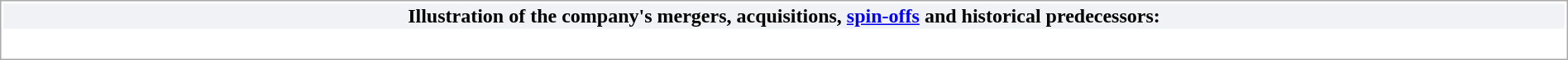<table class="collapsible collapsed" style="width:100%; border:solid 1px #aaa">
<tr>
<th style="background:#F0F2F5">Illustration of the company's mergers, acquisitions, <a href='#'>spin-offs</a> and historical predecessors:</th>
</tr>
<tr>
<td><br></td>
</tr>
</table>
